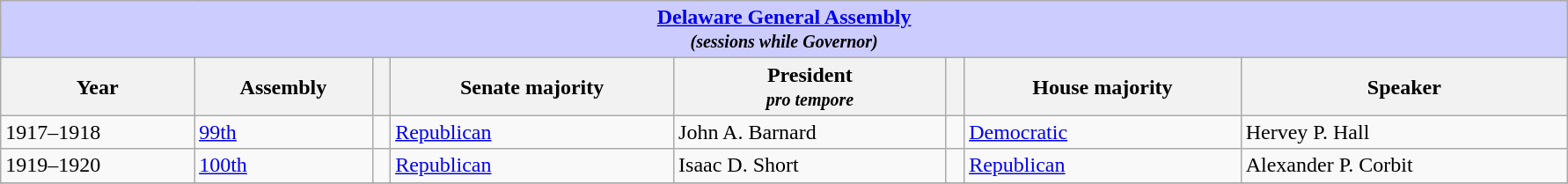<table class=wikitable style="width: 94%" style="text-align: center;" align="center">
<tr bgcolor=#cccccc>
<th colspan=12 style="background: #ccccff;"><a href='#'>Delaware General Assembly</a> <br><small> <em>(sessions while Governor)</em></small></th>
</tr>
<tr>
<th>Year</th>
<th>Assembly</th>
<th></th>
<th>Senate majority</th>
<th>President<br><em><small>pro tempore</small></em></th>
<th></th>
<th>House majority</th>
<th>Speaker</th>
</tr>
<tr>
<td>1917–1918</td>
<td><a href='#'>99th</a></td>
<td></td>
<td><a href='#'>Republican</a></td>
<td>John A. Barnard</td>
<td></td>
<td><a href='#'>Democratic</a></td>
<td>Hervey P. Hall</td>
</tr>
<tr>
<td>1919–1920</td>
<td><a href='#'>100th</a></td>
<td></td>
<td><a href='#'>Republican</a></td>
<td>Isaac D. Short</td>
<td></td>
<td><a href='#'>Republican</a></td>
<td>Alexander P. Corbit</td>
</tr>
<tr>
</tr>
</table>
